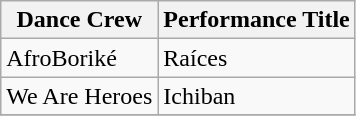<table class="wikitable">
<tr>
<th>Dance Crew</th>
<th>Performance Title</th>
</tr>
<tr>
<td>AfroBoriké</td>
<td>Raíces</td>
</tr>
<tr>
<td>We Are Heroes</td>
<td>Ichiban</td>
</tr>
<tr>
</tr>
</table>
